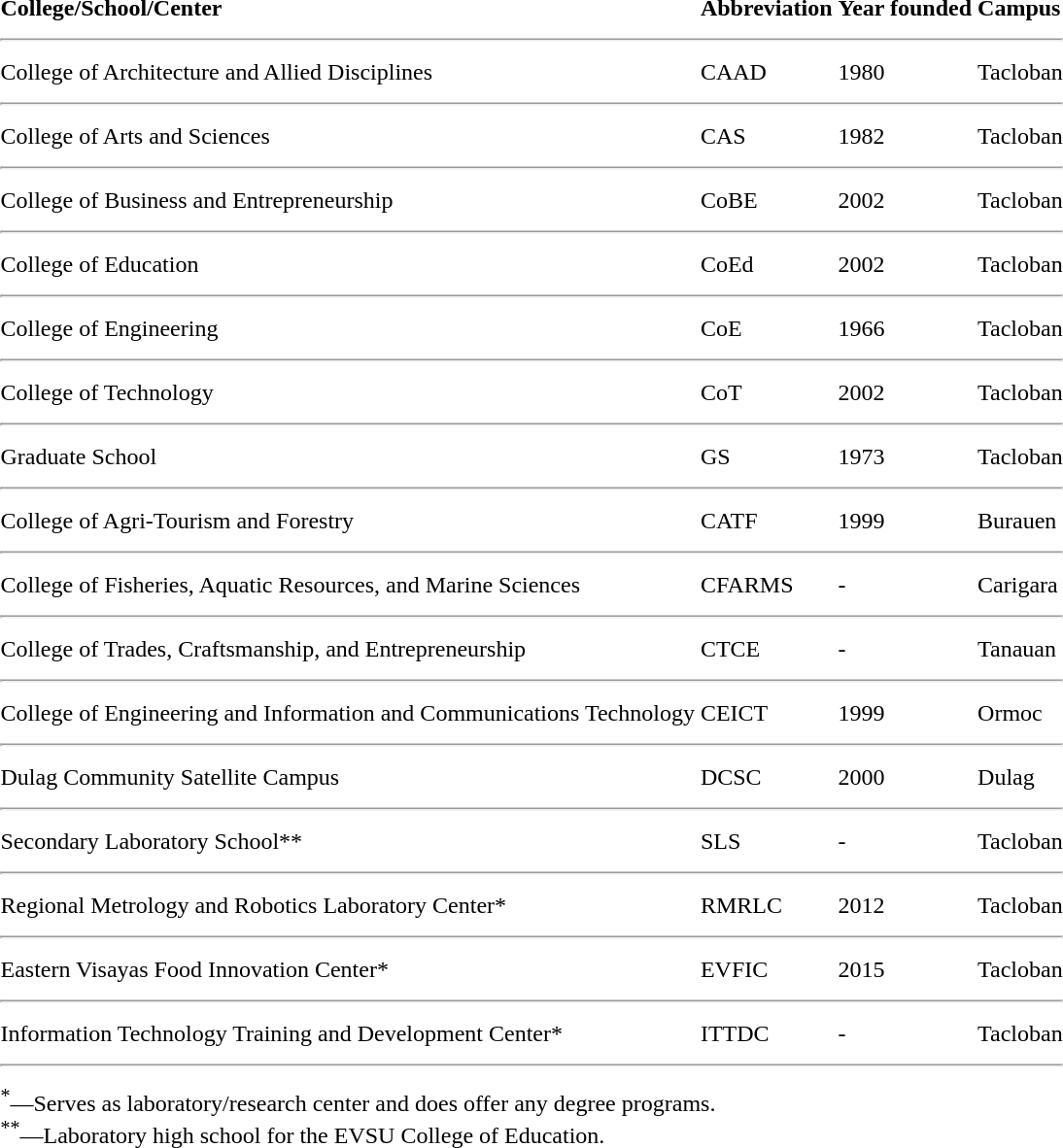<table>
<tr>
<td><strong>College/School/Center</strong></td>
<td><strong>Abbreviation</strong></td>
<td><strong>Year founded</strong></td>
<td><strong>Campus</strong></td>
</tr>
<tr>
<td colspan="4"><hr></td>
</tr>
<tr>
<td>College of Architecture and Allied Disciplines</td>
<td>CAAD</td>
<td>1980</td>
<td>Tacloban</td>
</tr>
<tr>
<td colspan="4"><hr></td>
</tr>
<tr>
<td>College of Arts and Sciences</td>
<td>CAS</td>
<td>1982</td>
<td>Tacloban</td>
</tr>
<tr>
<td colspan="4"><hr></td>
</tr>
<tr>
<td>College of Business and Entrepreneurship</td>
<td>CoBE</td>
<td>2002</td>
<td>Tacloban</td>
</tr>
<tr>
<td colspan="4"><hr></td>
</tr>
<tr>
<td>College of Education</td>
<td>CoEd</td>
<td>2002</td>
<td>Tacloban</td>
</tr>
<tr>
<td colspan="4"><hr></td>
</tr>
<tr>
<td>College of Engineering</td>
<td>CoE</td>
<td>1966</td>
<td>Tacloban</td>
</tr>
<tr>
<td colspan="4"><hr></td>
</tr>
<tr>
<td>College of Technology</td>
<td>CoT</td>
<td>2002</td>
<td>Tacloban</td>
</tr>
<tr>
<td colspan="4"><hr></td>
</tr>
<tr>
<td>Graduate School</td>
<td>GS</td>
<td>1973</td>
<td>Tacloban</td>
</tr>
<tr>
<td colspan="4"><hr></td>
</tr>
<tr>
<td>College of Agri-Tourism and Forestry</td>
<td>CATF</td>
<td>1999</td>
<td>Burauen</td>
</tr>
<tr>
<td colspan="4"><hr></td>
</tr>
<tr>
<td>College of Fisheries, Aquatic Resources, and Marine Sciences</td>
<td>CFARMS</td>
<td>-</td>
<td>Carigara</td>
</tr>
<tr>
<td colspan="4"><hr></td>
</tr>
<tr>
<td>College of Trades, Craftsmanship, and Entrepreneurship</td>
<td>CTCE</td>
<td>-</td>
<td>Tanauan</td>
</tr>
<tr>
<td colspan="4"><hr></td>
</tr>
<tr>
<td>College of Engineering and Information and Communications Technology</td>
<td>CEICT</td>
<td>1999</td>
<td>Ormoc</td>
</tr>
<tr>
<td colspan="4"><hr></td>
</tr>
<tr>
<td>Dulag Community Satellite Campus</td>
<td>DCSC</td>
<td>2000</td>
<td>Dulag</td>
</tr>
<tr>
<td colspan="4"><hr></td>
</tr>
<tr>
<td>Secondary Laboratory School**</td>
<td>SLS</td>
<td>-</td>
<td>Tacloban</td>
</tr>
<tr>
<td colspan="4"><hr></td>
</tr>
<tr>
<td>Regional Metrology and Robotics Laboratory Center*</td>
<td>RMRLC</td>
<td>2012</td>
<td>Tacloban</td>
</tr>
<tr>
<td colspan="4"><hr></td>
</tr>
<tr>
<td>Eastern Visayas Food Innovation Center*</td>
<td>EVFIC</td>
<td>2015</td>
<td>Tacloban</td>
</tr>
<tr>
<td colspan="4"><hr></td>
</tr>
<tr>
<td>Information Technology Training and Development Center*</td>
<td>ITTDC</td>
<td>-</td>
<td>Tacloban</td>
</tr>
<tr>
<td colspan="4"><hr></td>
</tr>
<tr>
<td colspan="4" align"left"><sup>*</sup>—Serves as laboratory/research center and does offer any degree programs.<br><sup>**</sup>—Laboratory high school for the EVSU College of Education.</td>
</tr>
</table>
